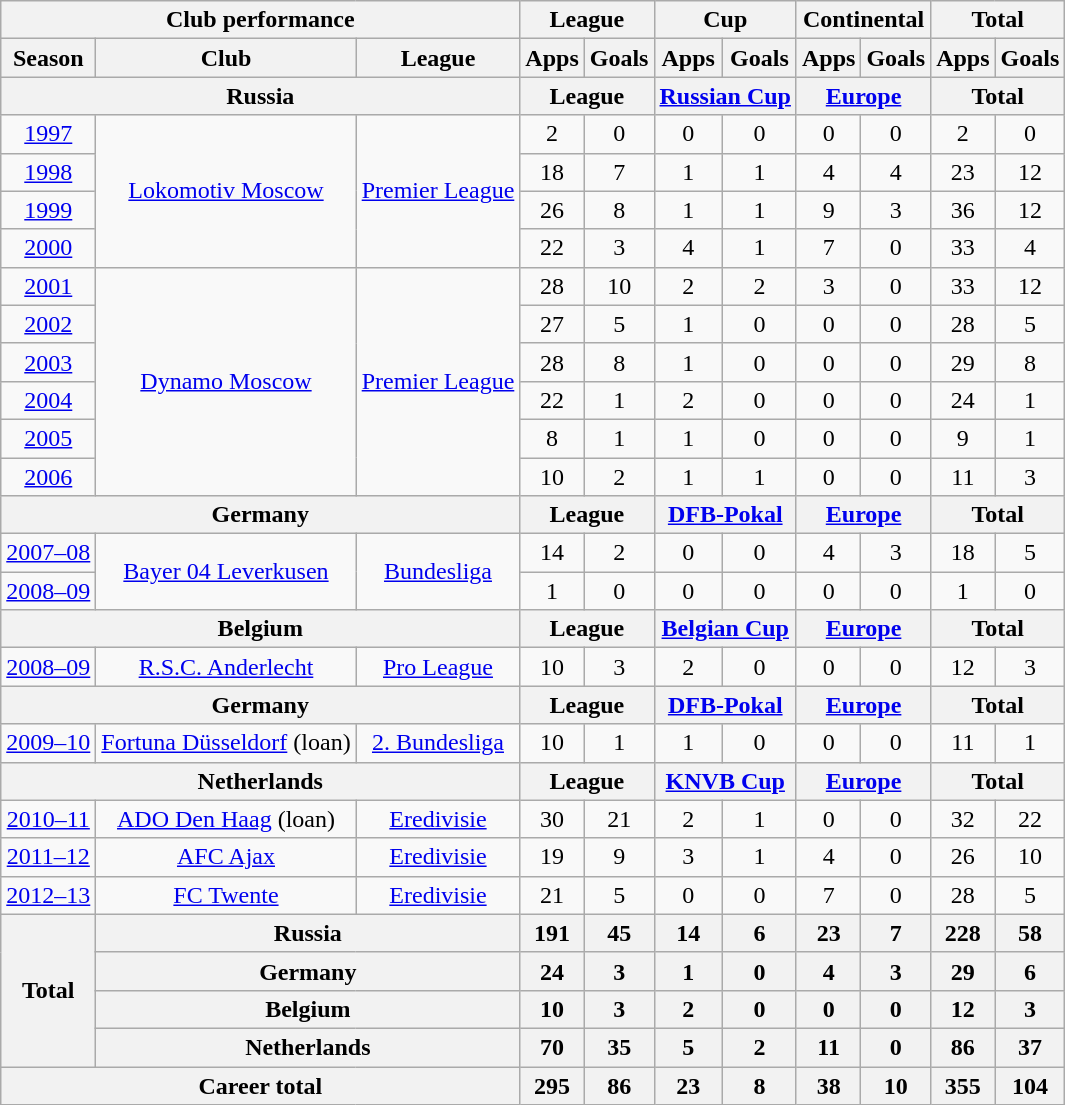<table class="wikitable" style="text-align:center">
<tr>
<th colspan=3>Club performance</th>
<th colspan=2>League</th>
<th colspan=2>Cup</th>
<th colspan=2>Continental</th>
<th colspan=2>Total</th>
</tr>
<tr>
<th>Season</th>
<th>Club</th>
<th>League</th>
<th>Apps</th>
<th>Goals</th>
<th>Apps</th>
<th>Goals</th>
<th>Apps</th>
<th>Goals</th>
<th>Apps</th>
<th>Goals</th>
</tr>
<tr>
<th colspan=3>Russia</th>
<th colspan=2>League</th>
<th colspan=2><a href='#'>Russian Cup</a></th>
<th colspan=2><a href='#'>Europe</a></th>
<th colspan=2>Total</th>
</tr>
<tr>
<td><a href='#'>1997</a></td>
<td rowspan="4"><a href='#'>Lokomotiv Moscow</a></td>
<td rowspan="4"><a href='#'>Premier League</a></td>
<td>2</td>
<td>0</td>
<td>0</td>
<td>0</td>
<td>0</td>
<td>0</td>
<td>2</td>
<td>0</td>
</tr>
<tr>
<td><a href='#'>1998</a></td>
<td>18</td>
<td>7</td>
<td>1</td>
<td>1</td>
<td>4</td>
<td>4</td>
<td>23</td>
<td>12</td>
</tr>
<tr>
<td><a href='#'>1999</a></td>
<td>26</td>
<td>8</td>
<td>1</td>
<td>1</td>
<td>9</td>
<td>3</td>
<td>36</td>
<td>12</td>
</tr>
<tr>
<td><a href='#'>2000</a></td>
<td>22</td>
<td>3</td>
<td>4</td>
<td>1</td>
<td>7</td>
<td>0</td>
<td>33</td>
<td>4</td>
</tr>
<tr>
<td><a href='#'>2001</a></td>
<td rowspan="6"><a href='#'>Dynamo Moscow</a></td>
<td rowspan="6"><a href='#'>Premier League</a></td>
<td>28</td>
<td>10</td>
<td>2</td>
<td>2</td>
<td>3</td>
<td>0</td>
<td>33</td>
<td>12</td>
</tr>
<tr>
<td><a href='#'>2002</a></td>
<td>27</td>
<td>5</td>
<td>1</td>
<td>0</td>
<td>0</td>
<td>0</td>
<td>28</td>
<td>5</td>
</tr>
<tr>
<td><a href='#'>2003</a></td>
<td>28</td>
<td>8</td>
<td>1</td>
<td>0</td>
<td>0</td>
<td>0</td>
<td>29</td>
<td>8</td>
</tr>
<tr>
<td><a href='#'>2004</a></td>
<td>22</td>
<td>1</td>
<td>2</td>
<td>0</td>
<td>0</td>
<td>0</td>
<td>24</td>
<td>1</td>
</tr>
<tr>
<td><a href='#'>2005</a></td>
<td>8</td>
<td>1</td>
<td>1</td>
<td>0</td>
<td>0</td>
<td>0</td>
<td>9</td>
<td>1</td>
</tr>
<tr>
<td><a href='#'>2006</a></td>
<td>10</td>
<td>2</td>
<td>1</td>
<td>1</td>
<td>0</td>
<td>0</td>
<td>11</td>
<td>3</td>
</tr>
<tr>
<th colspan=3>Germany</th>
<th colspan=2>League</th>
<th colspan=2><a href='#'>DFB-Pokal</a></th>
<th colspan=2><a href='#'>Europe</a></th>
<th colspan=2>Total</th>
</tr>
<tr>
<td><a href='#'>2007–08</a></td>
<td rowspan="2"><a href='#'>Bayer 04 Leverkusen</a></td>
<td rowspan="2"><a href='#'>Bundesliga</a></td>
<td>14</td>
<td>2</td>
<td>0</td>
<td>0</td>
<td>4</td>
<td>3</td>
<td>18</td>
<td>5</td>
</tr>
<tr>
<td><a href='#'>2008–09</a></td>
<td>1</td>
<td>0</td>
<td>0</td>
<td>0</td>
<td>0</td>
<td>0</td>
<td>1</td>
<td>0</td>
</tr>
<tr>
<th colspan=3>Belgium</th>
<th colspan=2>League</th>
<th colspan=2><a href='#'>Belgian Cup</a></th>
<th colspan=2><a href='#'>Europe</a></th>
<th colspan=2>Total</th>
</tr>
<tr>
<td><a href='#'>2008–09</a></td>
<td><a href='#'>R.S.C. Anderlecht</a></td>
<td><a href='#'>Pro League</a></td>
<td>10</td>
<td>3</td>
<td>2</td>
<td>0</td>
<td>0</td>
<td>0</td>
<td>12</td>
<td>3</td>
</tr>
<tr>
<th colspan=3>Germany</th>
<th colspan=2>League</th>
<th colspan=2><a href='#'>DFB-Pokal</a></th>
<th colspan=2><a href='#'>Europe</a></th>
<th colspan=2>Total</th>
</tr>
<tr>
<td><a href='#'>2009–10</a></td>
<td><a href='#'>Fortuna Düsseldorf</a> (loan)</td>
<td><a href='#'>2. Bundesliga</a></td>
<td>10</td>
<td>1</td>
<td>1</td>
<td>0</td>
<td>0</td>
<td>0</td>
<td>11</td>
<td>1</td>
</tr>
<tr>
<th colspan=3>Netherlands</th>
<th colspan=2>League</th>
<th colspan=2><a href='#'>KNVB Cup</a></th>
<th colspan=2><a href='#'>Europe</a></th>
<th colspan=2>Total</th>
</tr>
<tr>
<td><a href='#'>2010–11</a></td>
<td><a href='#'>ADO Den Haag</a> (loan)</td>
<td><a href='#'>Eredivisie</a></td>
<td>30</td>
<td>21</td>
<td>2</td>
<td>1</td>
<td>0</td>
<td>0</td>
<td>32</td>
<td>22</td>
</tr>
<tr>
<td><a href='#'>2011–12</a></td>
<td><a href='#'>AFC Ajax</a></td>
<td><a href='#'>Eredivisie</a></td>
<td>19</td>
<td>9</td>
<td>3</td>
<td>1</td>
<td>4</td>
<td>0</td>
<td>26</td>
<td>10</td>
</tr>
<tr>
<td><a href='#'>2012–13</a></td>
<td><a href='#'>FC Twente</a></td>
<td><a href='#'>Eredivisie</a></td>
<td>21</td>
<td>5</td>
<td>0</td>
<td>0</td>
<td>7</td>
<td>0</td>
<td>28</td>
<td>5</td>
</tr>
<tr>
<th rowspan=4>Total</th>
<th colspan=2>Russia</th>
<th>191</th>
<th>45</th>
<th>14</th>
<th>6</th>
<th>23</th>
<th>7</th>
<th>228</th>
<th>58</th>
</tr>
<tr>
<th colspan=2>Germany</th>
<th>24</th>
<th>3</th>
<th>1</th>
<th>0</th>
<th>4</th>
<th>3</th>
<th>29</th>
<th>6</th>
</tr>
<tr>
<th colspan=2>Belgium</th>
<th>10</th>
<th>3</th>
<th>2</th>
<th>0</th>
<th>0</th>
<th>0</th>
<th>12</th>
<th>3</th>
</tr>
<tr>
<th colspan=2>Netherlands</th>
<th>70</th>
<th>35</th>
<th>5</th>
<th>2</th>
<th>11</th>
<th>0</th>
<th>86</th>
<th>37</th>
</tr>
<tr>
<th colspan=3>Career total</th>
<th>295</th>
<th>86</th>
<th>23</th>
<th>8</th>
<th>38</th>
<th>10</th>
<th>355</th>
<th>104</th>
</tr>
</table>
